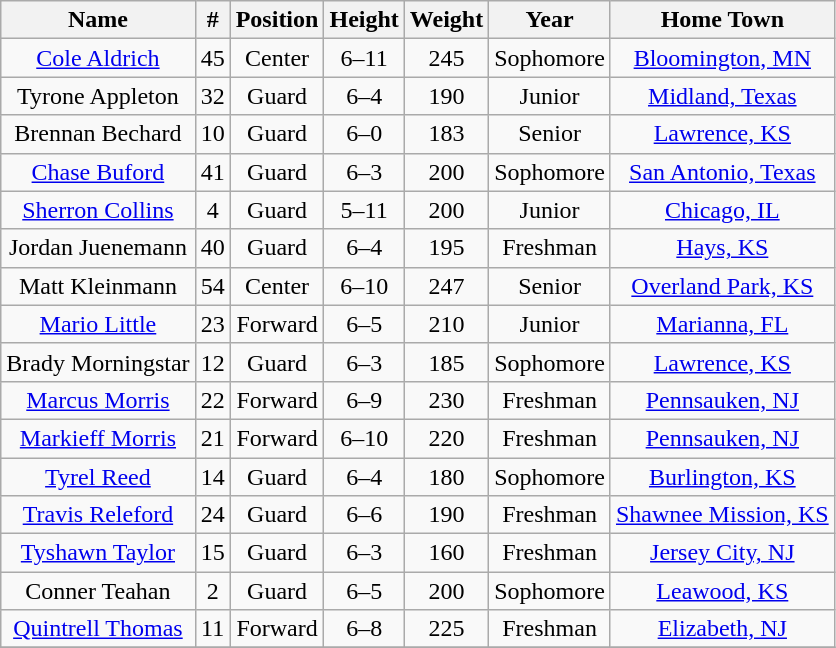<table class="wikitable" style="text-align: center;">
<tr>
<th>Name</th>
<th>#</th>
<th>Position</th>
<th>Height</th>
<th>Weight</th>
<th>Year</th>
<th>Home Town</th>
</tr>
<tr>
<td><a href='#'>Cole Aldrich</a></td>
<td>45</td>
<td>Center</td>
<td>6–11</td>
<td>245</td>
<td>Sophomore</td>
<td><a href='#'>Bloomington, MN</a></td>
</tr>
<tr>
<td>Tyrone Appleton</td>
<td>32</td>
<td>Guard</td>
<td>6–4</td>
<td>190</td>
<td>Junior</td>
<td><a href='#'>Midland, Texas</a></td>
</tr>
<tr>
<td>Brennan Bechard</td>
<td>10</td>
<td>Guard</td>
<td>6–0</td>
<td>183</td>
<td>Senior</td>
<td><a href='#'>Lawrence, KS</a></td>
</tr>
<tr>
<td><a href='#'>Chase Buford</a></td>
<td>41</td>
<td>Guard</td>
<td>6–3</td>
<td>200</td>
<td>Sophomore</td>
<td><a href='#'>San Antonio, Texas</a></td>
</tr>
<tr>
<td><a href='#'>Sherron Collins</a></td>
<td>4</td>
<td>Guard</td>
<td>5–11</td>
<td>200</td>
<td>Junior</td>
<td><a href='#'>Chicago, IL</a></td>
</tr>
<tr>
<td>Jordan Juenemann</td>
<td>40</td>
<td>Guard</td>
<td>6–4</td>
<td>195</td>
<td>Freshman</td>
<td><a href='#'>Hays, KS</a></td>
</tr>
<tr>
<td>Matt Kleinmann</td>
<td>54</td>
<td>Center</td>
<td>6–10</td>
<td>247</td>
<td>Senior</td>
<td><a href='#'>Overland Park, KS</a></td>
</tr>
<tr>
<td><a href='#'>Mario Little</a></td>
<td>23</td>
<td>Forward</td>
<td>6–5</td>
<td>210</td>
<td>Junior</td>
<td><a href='#'>Marianna, FL</a></td>
</tr>
<tr>
<td>Brady Morningstar</td>
<td>12</td>
<td>Guard</td>
<td>6–3</td>
<td>185</td>
<td>Sophomore</td>
<td><a href='#'>Lawrence, KS</a></td>
</tr>
<tr>
<td><a href='#'>Marcus Morris</a></td>
<td>22</td>
<td>Forward</td>
<td>6–9</td>
<td>230</td>
<td>Freshman</td>
<td><a href='#'>Pennsauken, NJ</a></td>
</tr>
<tr>
<td><a href='#'>Markieff Morris</a></td>
<td>21</td>
<td>Forward</td>
<td>6–10</td>
<td>220</td>
<td>Freshman</td>
<td><a href='#'>Pennsauken, NJ</a></td>
</tr>
<tr>
<td><a href='#'>Tyrel Reed</a></td>
<td>14</td>
<td>Guard</td>
<td>6–4</td>
<td>180</td>
<td>Sophomore</td>
<td><a href='#'>Burlington, KS</a></td>
</tr>
<tr>
<td><a href='#'>Travis Releford</a></td>
<td>24</td>
<td>Guard</td>
<td>6–6</td>
<td>190</td>
<td>Freshman</td>
<td><a href='#'>Shawnee Mission, KS</a></td>
</tr>
<tr>
<td><a href='#'>Tyshawn Taylor</a></td>
<td>15</td>
<td>Guard</td>
<td>6–3</td>
<td>160</td>
<td>Freshman</td>
<td><a href='#'>Jersey City, NJ</a></td>
</tr>
<tr>
<td>Conner Teahan</td>
<td>2</td>
<td>Guard</td>
<td>6–5</td>
<td>200</td>
<td>Sophomore</td>
<td><a href='#'>Leawood, KS</a></td>
</tr>
<tr>
<td><a href='#'>Quintrell Thomas</a></td>
<td>11</td>
<td>Forward</td>
<td>6–8</td>
<td>225</td>
<td>Freshman</td>
<td><a href='#'>Elizabeth, NJ</a></td>
</tr>
<tr>
</tr>
</table>
